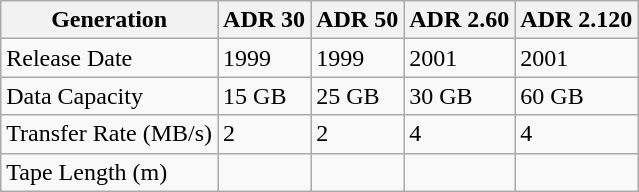<table class="wikitable" style="margin-left: 1em;">
<tr>
<th>Generation</th>
<th>ADR 30</th>
<th>ADR 50</th>
<th>ADR 2.60</th>
<th>ADR 2.120</th>
</tr>
<tr>
<td>Release Date</td>
<td>1999</td>
<td>1999</td>
<td>2001</td>
<td>2001</td>
</tr>
<tr>
<td>Data Capacity</td>
<td>15 GB</td>
<td>25 GB</td>
<td>30 GB</td>
<td>60 GB</td>
</tr>
<tr>
<td>Transfer Rate (MB/s)</td>
<td>2</td>
<td>2</td>
<td>4</td>
<td>4</td>
</tr>
<tr>
<td>Tape Length (m)</td>
<td></td>
<td></td>
<td></td>
<td></td>
</tr>
</table>
